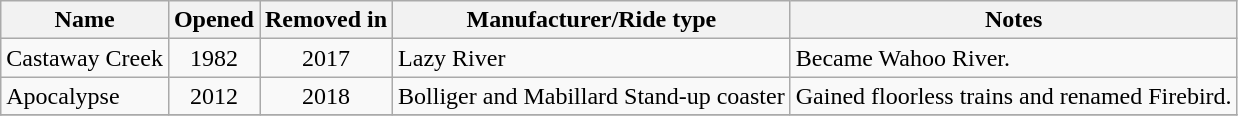<table class="wikitable sortable">
<tr>
<th>Name</th>
<th>Opened</th>
<th>Removed in</th>
<th>Manufacturer/Ride type</th>
<th class="unsortable">Notes</th>
</tr>
<tr>
<td>Castaway Creek</td>
<td align=center>1982</td>
<td align=center>2017</td>
<td>Lazy River</td>
<td>Became Wahoo River.</td>
</tr>
<tr>
<td>Apocalypse</td>
<td align=center>2012</td>
<td align=center>2018</td>
<td>Bolliger and Mabillard Stand-up coaster</td>
<td>Gained floorless trains and renamed Firebird.</td>
</tr>
<tr>
</tr>
</table>
